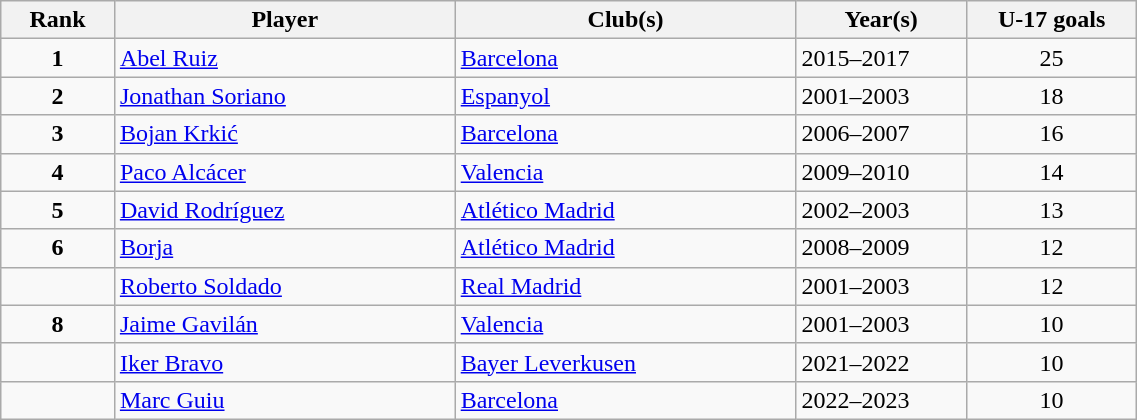<table class="wikitable" style="width:60%;">
<tr>
<th style="width:10%;">Rank</th>
<th style="width:30%;">Player</th>
<th style="width:30%;">Club(s)</th>
<th style="width:15%;">Year(s)</th>
<th style="width:15%;">U-17 goals</th>
</tr>
<tr>
<td align=center><strong>1</strong></td>
<td><a href='#'>Abel Ruiz</a></td>
<td><a href='#'>Barcelona</a></td>
<td>2015–2017</td>
<td align=center>25</td>
</tr>
<tr>
<td align=center><strong>2</strong></td>
<td><a href='#'>Jonathan Soriano</a></td>
<td><a href='#'>Espanyol</a></td>
<td>2001–2003</td>
<td align=center>18</td>
</tr>
<tr>
<td align=center><strong>3</strong></td>
<td><a href='#'>Bojan Krkić</a></td>
<td><a href='#'>Barcelona</a></td>
<td>2006–2007</td>
<td align=center>16</td>
</tr>
<tr>
<td align=center><strong>4</strong></td>
<td><a href='#'>Paco Alcácer</a></td>
<td><a href='#'>Valencia</a></td>
<td>2009–2010</td>
<td align=center>14</td>
</tr>
<tr>
<td align=center><strong>5</strong></td>
<td><a href='#'>David Rodríguez</a></td>
<td><a href='#'>Atlético Madrid</a></td>
<td>2002–2003</td>
<td align=center>13</td>
</tr>
<tr>
<td align=center><strong>6</strong></td>
<td><a href='#'>Borja</a></td>
<td><a href='#'>Atlético Madrid</a></td>
<td>2008–2009</td>
<td align=center>12</td>
</tr>
<tr>
<td align=center> </td>
<td><a href='#'>Roberto Soldado</a></td>
<td><a href='#'>Real Madrid</a></td>
<td>2001–2003</td>
<td align=center>12</td>
</tr>
<tr>
<td align=center><strong>8</strong></td>
<td><a href='#'>Jaime Gavilán</a></td>
<td><a href='#'>Valencia</a></td>
<td>2001–2003</td>
<td align=center>10</td>
</tr>
<tr>
<td align=center> </td>
<td><a href='#'>Iker Bravo</a></td>
<td><a href='#'>Bayer Leverkusen</a></td>
<td>2021–2022</td>
<td align=center>10</td>
</tr>
<tr>
<td align=center> </td>
<td><a href='#'>Marc Guiu</a></td>
<td><a href='#'>Barcelona</a></td>
<td>2022–2023</td>
<td align=center>10</td>
</tr>
</table>
